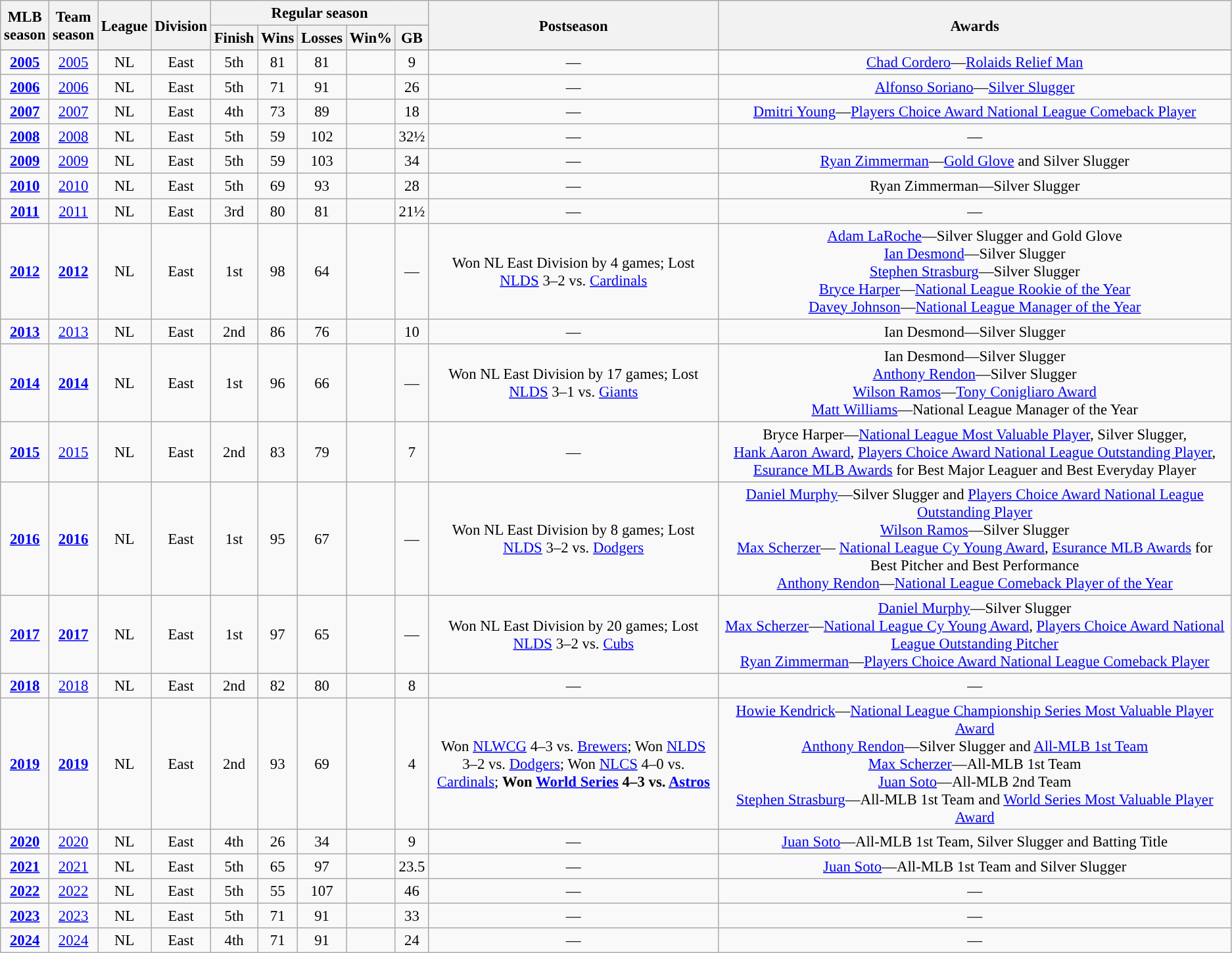<table class="wikitable" style="text-align:center; font-size:95%">
<tr>
<th rowspan=2 style="text-align:center; ">MLB<br>season</th>
<th rowspan=2 style="text-align:center; ">Team<br>season</th>
<th rowspan=2 style="text-align:center; ">League</th>
<th rowspan=2 style="text-align:center; ">Division</th>
<th colspan=5 style="text-align:center; ">Regular season</th>
<th rowspan=2 style="text-align:center; ">Postseason</th>
<th rowspan=2 style="text-align:center; ">Awards</th>
</tr>
<tr>
<th style="text-align:center; ">Finish</th>
<th style="text-align:center; ">Wins</th>
<th style="text-align:center; ">Losses</th>
<th style="text-align:center; ">Win%</th>
<th style="text-align:center; ">GB</th>
</tr>
<tr>
</tr>
<tr>
<td><strong><a href='#'>2005</a></strong></td>
<td><a href='#'>2005</a></td>
<td>NL</td>
<td>East</td>
<td>5th</td>
<td>81</td>
<td>81</td>
<td></td>
<td>9</td>
<td>—</td>
<td><a href='#'>Chad Cordero</a>—<a href='#'>Rolaids Relief Man</a></td>
</tr>
<tr>
<td><strong><a href='#'>2006</a></strong></td>
<td><a href='#'>2006</a></td>
<td>NL</td>
<td>East</td>
<td>5th</td>
<td>71</td>
<td>91</td>
<td></td>
<td>26</td>
<td>—</td>
<td><a href='#'>Alfonso Soriano</a>—<a href='#'>Silver Slugger</a></td>
</tr>
<tr>
<td><strong><a href='#'>2007</a></strong></td>
<td><a href='#'>2007</a></td>
<td>NL</td>
<td>East</td>
<td>4th</td>
<td>73</td>
<td>89</td>
<td></td>
<td>18</td>
<td>—</td>
<td><a href='#'>Dmitri Young</a>—<a href='#'>Players Choice Award National League Comeback Player</a></td>
</tr>
<tr>
<td><strong><a href='#'>2008</a></strong></td>
<td><a href='#'>2008</a></td>
<td>NL</td>
<td>East</td>
<td>5th</td>
<td>59</td>
<td>102</td>
<td></td>
<td>32½</td>
<td>—</td>
<td>—</td>
</tr>
<tr>
<td><strong><a href='#'>2009</a></strong></td>
<td><a href='#'>2009</a></td>
<td>NL</td>
<td>East</td>
<td>5th</td>
<td>59</td>
<td>103</td>
<td></td>
<td>34</td>
<td>—</td>
<td><a href='#'>Ryan Zimmerman</a>—<a href='#'>Gold Glove</a> and Silver Slugger</td>
</tr>
<tr>
<td><strong><a href='#'>2010</a></strong></td>
<td><a href='#'>2010</a></td>
<td>NL</td>
<td>East</td>
<td>5th</td>
<td>69</td>
<td>93</td>
<td></td>
<td>28</td>
<td>—</td>
<td>Ryan Zimmerman—Silver Slugger</td>
</tr>
<tr>
<td><strong><a href='#'>2011</a></strong></td>
<td><a href='#'>2011</a></td>
<td>NL</td>
<td>East</td>
<td>3rd</td>
<td>80</td>
<td>81</td>
<td></td>
<td>21½</td>
<td>—</td>
<td>—</td>
</tr>
<tr>
<td><strong><a href='#'>2012</a></strong></td>
<td><strong><a href='#'>2012</a></strong></td>
<td>NL</td>
<td>East</td>
<td>1st</td>
<td>98</td>
<td>64</td>
<td></td>
<td>—</td>
<td>Won NL East Division by 4 games; Lost <a href='#'>NLDS</a> 3–2 vs. <a href='#'>Cardinals</a></td>
<td><a href='#'>Adam LaRoche</a>—Silver Slugger and Gold Glove<br><a href='#'>Ian Desmond</a>—Silver Slugger<br><a href='#'>Stephen Strasburg</a>—Silver Slugger<br><a href='#'>Bryce Harper</a>—<a href='#'>National League Rookie of the Year</a><br><a href='#'>Davey Johnson</a>—<a href='#'>National League Manager of the Year</a></td>
</tr>
<tr>
<td><strong><a href='#'>2013</a></strong></td>
<td><a href='#'>2013</a></td>
<td>NL</td>
<td>East</td>
<td>2nd</td>
<td>86</td>
<td>76</td>
<td></td>
<td>10</td>
<td>—</td>
<td>Ian Desmond—Silver Slugger</td>
</tr>
<tr>
<td><strong><a href='#'>2014</a></strong></td>
<td><strong><a href='#'>2014</a></strong></td>
<td>NL</td>
<td>East</td>
<td>1st</td>
<td>96</td>
<td>66</td>
<td></td>
<td>—</td>
<td>Won NL East Division by 17 games; Lost <a href='#'>NLDS</a> 3–1 vs. <a href='#'>Giants</a></td>
<td>Ian Desmond—Silver Slugger<br><a href='#'>Anthony Rendon</a>—Silver Slugger<br><a href='#'>Wilson Ramos</a>—<a href='#'>Tony Conigliaro Award</a><br><a href='#'>Matt Williams</a>—National League Manager of the Year</td>
</tr>
<tr>
<td><strong><a href='#'>2015</a></strong></td>
<td><a href='#'>2015</a></td>
<td>NL</td>
<td>East</td>
<td>2nd</td>
<td>83</td>
<td>79</td>
<td></td>
<td>7</td>
<td>—</td>
<td>Bryce Harper—<a href='#'>National League Most Valuable Player</a>, Silver Slugger, <a href='#'>Hank Aaron Award</a>, <a href='#'>Players Choice Award National League Outstanding Player</a>, <a href='#'>Esurance MLB Awards</a> for Best Major Leaguer and Best Everyday Player</td>
</tr>
<tr>
<td><strong><a href='#'>2016</a></strong></td>
<td><strong><a href='#'>2016</a></strong></td>
<td>NL</td>
<td>East</td>
<td>1st</td>
<td>95</td>
<td>67</td>
<td></td>
<td>—</td>
<td>Won NL East Division by 8 games; Lost <a href='#'>NLDS</a> 3–2 vs. <a href='#'>Dodgers</a></td>
<td><a href='#'>Daniel Murphy</a>—Silver Slugger and <a href='#'>Players Choice Award National League Outstanding Player</a><br><a href='#'>Wilson Ramos</a>—Silver Slugger<br><a href='#'>Max Scherzer</a>— <a href='#'>National League Cy Young Award</a>, <a href='#'>Esurance MLB Awards</a> for Best Pitcher and Best Performance<br><a href='#'>Anthony Rendon</a>—<a href='#'>National League Comeback Player of the Year</a></td>
</tr>
<tr>
<td><strong><a href='#'>2017</a></strong></td>
<td><strong><a href='#'>2017</a></strong></td>
<td>NL</td>
<td>East</td>
<td>1st</td>
<td>97</td>
<td>65</td>
<td></td>
<td>—</td>
<td>Won NL East Division by 20 games; Lost <a href='#'>NLDS</a> 3–2 vs. <a href='#'>Cubs</a></td>
<td><a href='#'>Daniel Murphy</a>—Silver Slugger<br><a href='#'>Max Scherzer</a>—<a href='#'>National League Cy Young Award</a>, <a href='#'>Players Choice Award National League Outstanding Pitcher</a><br><a href='#'>Ryan Zimmerman</a>—<a href='#'>Players Choice Award National League Comeback Player</a></td>
</tr>
<tr>
<td><strong><a href='#'>2018</a></strong></td>
<td><a href='#'>2018</a></td>
<td>NL</td>
<td>East</td>
<td>2nd</td>
<td>82</td>
<td>80</td>
<td></td>
<td>8</td>
<td>—</td>
<td>—</td>
</tr>
<tr>
<td><strong><a href='#'>2019</a></strong></td>
<td><strong><a href='#'>2019</a></strong></td>
<td>NL</td>
<td>East</td>
<td>2nd</td>
<td>93</td>
<td>69</td>
<td></td>
<td>4</td>
<td>Won <a href='#'>NLWCG</a> 4–3 vs. <a href='#'>Brewers</a>; Won <a href='#'>NLDS</a> 3–2 vs. <a href='#'>Dodgers</a>; Won <a href='#'>NLCS</a> 4–0 vs. <a href='#'>Cardinals</a>; <strong>Won <a href='#'>World Series</a> 4–3 vs. <a href='#'>Astros</a></strong></td>
<td><a href='#'>Howie Kendrick</a>—<a href='#'>National League Championship Series Most Valuable Player Award</a><br><a href='#'>Anthony Rendon</a>—Silver Slugger and <a href='#'>All-MLB 1st Team</a><br><a href='#'>Max Scherzer</a>—All-MLB 1st Team<br><a href='#'>Juan Soto</a>—All-MLB 2nd Team<br><a href='#'>Stephen Strasburg</a>—All-MLB 1st Team and <a href='#'>World Series Most Valuable Player Award</a></td>
</tr>
<tr>
<td><strong><a href='#'>2020</a></strong></td>
<td><a href='#'>2020</a></td>
<td>NL</td>
<td>East</td>
<td>4th</td>
<td>26</td>
<td>34</td>
<td></td>
<td>9</td>
<td>—</td>
<td><a href='#'>Juan Soto</a>—All-MLB 1st Team, Silver Slugger and Batting Title</td>
</tr>
<tr>
<td><strong><a href='#'>2021</a></strong></td>
<td><a href='#'>2021</a></td>
<td>NL</td>
<td>East</td>
<td>5th</td>
<td>65</td>
<td>97</td>
<td></td>
<td>23.5</td>
<td>—</td>
<td><a href='#'>Juan Soto</a>—All-MLB 1st Team and Silver Slugger</td>
</tr>
<tr>
<td><strong><a href='#'>2022</a></strong></td>
<td><a href='#'>2022</a></td>
<td>NL</td>
<td>East</td>
<td>5th</td>
<td>55</td>
<td>107</td>
<td></td>
<td>46</td>
<td>—</td>
<td>—</td>
</tr>
<tr>
<td><strong><a href='#'>2023</a></strong></td>
<td><a href='#'>2023</a></td>
<td>NL</td>
<td>East</td>
<td>5th</td>
<td>71</td>
<td>91</td>
<td></td>
<td>33</td>
<td>—</td>
<td>—</td>
</tr>
<tr>
<td><strong><a href='#'>2024</a></strong></td>
<td><a href='#'>2024</a></td>
<td>NL</td>
<td>East</td>
<td>4th</td>
<td>71</td>
<td>91</td>
<td></td>
<td>24</td>
<td>—</td>
<td>—</td>
</tr>
</table>
